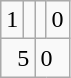<table class="wikitable">
<tr>
<td align=centerwidth="10">1</td>
<td align=centerwidth="120"></td>
<td align=centerwidth="120"></td>
<td align=centerwidth="10">0</td>
</tr>
<tr>
<td colspan=2 align="right">5</td>
<td colspan=2>0</td>
</tr>
</table>
